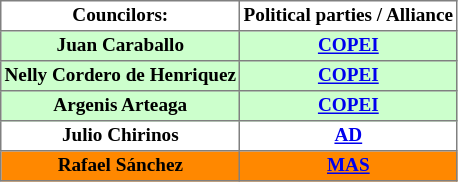<table style="margin-left:30px; border-collapse:collapse; text-align:center; font-size:80%; line-height:normal" cellspacing="0" cellpadding="2" border="1">
<tr>
<th>Councilors:</th>
<th>Political parties / Alliance</th>
</tr>
<tr bgcolor="#CCFFCC">
<td><strong>Juan Caraballo</strong></td>
<td><strong><a href='#'>COPEI</a></strong></td>
</tr>
<tr bgcolor="#CCFFCC">
<td><strong>Nelly Cordero de Henriquez</strong></td>
<td><strong><a href='#'>COPEI</a></strong></td>
</tr>
<tr bgcolor="#CCFFCC">
<td><strong>Argenis Arteaga</strong></td>
<td><strong><a href='#'>COPEI</a></strong></td>
</tr>
<tr bgcolor="">
<td><strong>Julio Chirinos</strong></td>
<td><strong><a href='#'>AD</a></strong></td>
</tr>
<tr bgcolor="#ff8800">
<td><strong>Rafael Sánchez</strong></td>
<td><strong><a href='#'>MAS</a></strong></td>
</tr>
</table>
